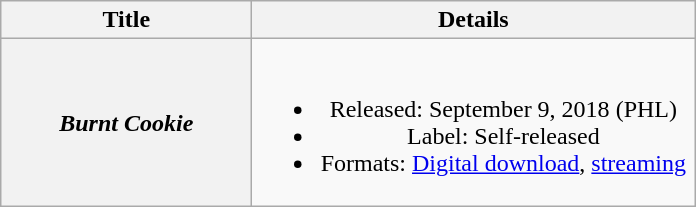<table class="wikitable plainrowheaders" style="text-align:center;">
<tr>
<th scope="col" style="width:10em;">Title</th>
<th scope="col" style="width:18em;">Details</th>
</tr>
<tr>
<th scope="row"><em>Burnt Cookie</em></th>
<td><br><ul><li>Released: September 9, 2018 <span>(PHL)</span></li><li>Label: Self-released</li><li>Formats: <a href='#'>Digital download</a>, <a href='#'>streaming</a></li></ul></td>
</tr>
</table>
